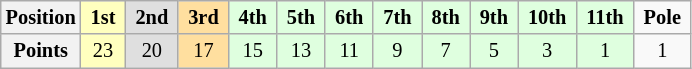<table class="wikitable" style="font-size:85%; text-align:center">
<tr>
<th>Position</th>
<td style="background:#ffffbf;"> <strong>1st</strong> </td>
<td style="background:#dfdfdf;"> <strong>2nd</strong> </td>
<td style="background:#ffdf9f;"> <strong>3rd</strong> </td>
<td style="background:#dfffdf;"> <strong>4th</strong> </td>
<td style="background:#dfffdf;"> <strong>5th</strong> </td>
<td style="background:#dfffdf;"> <strong>6th</strong> </td>
<td style="background:#dfffdf;"> <strong>7th</strong> </td>
<td style="background:#dfffdf;"> <strong>8th</strong> </td>
<td style="background:#dfffdf;"> <strong>9th</strong> </td>
<td style="background:#dfffdf;"> <strong>10th</strong> </td>
<td style="background:#dfffdf;"> <strong>11th</strong> </td>
<td> <strong>Pole</strong> </td>
</tr>
<tr>
<th>Points</th>
<td style="background:#ffffbf;">23</td>
<td style="background:#dfdfdf;">20</td>
<td style="background:#ffdf9f;">17</td>
<td style="background:#dfffdf;">15</td>
<td style="background:#dfffdf;">13</td>
<td style="background:#dfffdf;">11</td>
<td style="background:#dfffdf;">9</td>
<td style="background:#dfffdf;">7</td>
<td style="background:#dfffdf;">5</td>
<td style="background:#dfffdf;">3</td>
<td style="background:#dfffdf;">1</td>
<td>1</td>
</tr>
</table>
